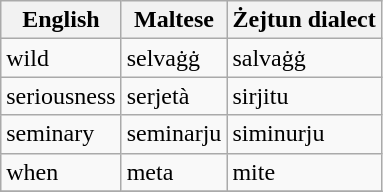<table class="wikitable">
<tr>
<th>English</th>
<th>Maltese</th>
<th>Żejtun dialect</th>
</tr>
<tr>
<td>wild</td>
<td>selvaġġ</td>
<td>salvaġġ</td>
</tr>
<tr>
<td>seriousness</td>
<td>serjetà</td>
<td>sirjitu</td>
</tr>
<tr>
<td>seminary</td>
<td>seminarju</td>
<td>siminurju</td>
</tr>
<tr>
<td>when</td>
<td>meta</td>
<td>mite</td>
</tr>
<tr>
</tr>
</table>
